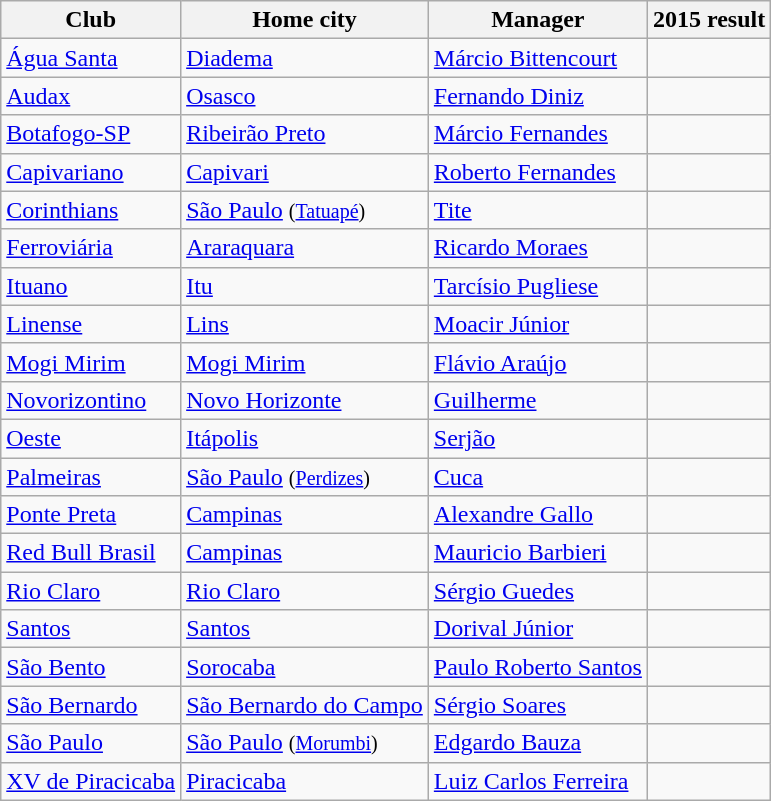<table class="wikitable sortable">
<tr>
<th>Club</th>
<th>Home city</th>
<th>Manager</th>
<th>2015 result</th>
</tr>
<tr>
<td><a href='#'>Água Santa</a></td>
<td><a href='#'>Diadema</a></td>
<td><a href='#'>Márcio Bittencourt</a></td>
<td></td>
</tr>
<tr>
<td><a href='#'>Audax</a></td>
<td><a href='#'>Osasco</a></td>
<td><a href='#'>Fernando Diniz</a></td>
<td></td>
</tr>
<tr>
<td><a href='#'>Botafogo-SP</a></td>
<td><a href='#'>Ribeirão Preto</a></td>
<td><a href='#'>Márcio Fernandes</a></td>
<td></td>
</tr>
<tr>
<td><a href='#'>Capivariano</a></td>
<td><a href='#'>Capivari</a></td>
<td><a href='#'>Roberto Fernandes</a></td>
<td></td>
</tr>
<tr>
<td><a href='#'>Corinthians</a></td>
<td><a href='#'>São Paulo</a> <small>(<a href='#'>Tatuapé</a>)</small></td>
<td><a href='#'>Tite</a></td>
<td></td>
</tr>
<tr>
<td><a href='#'>Ferroviária</a></td>
<td><a href='#'>Araraquara</a></td>
<td><a href='#'>Ricardo Moraes</a></td>
<td></td>
</tr>
<tr>
<td><a href='#'>Ituano</a></td>
<td><a href='#'>Itu</a></td>
<td><a href='#'>Tarcísio Pugliese</a></td>
<td></td>
</tr>
<tr>
<td><a href='#'>Linense</a></td>
<td><a href='#'>Lins</a></td>
<td><a href='#'>Moacir Júnior</a></td>
<td></td>
</tr>
<tr>
<td><a href='#'>Mogi Mirim</a></td>
<td><a href='#'>Mogi Mirim</a></td>
<td><a href='#'>Flávio Araújo</a></td>
<td></td>
</tr>
<tr>
<td><a href='#'>Novorizontino</a></td>
<td><a href='#'>Novo Horizonte</a></td>
<td><a href='#'>Guilherme</a></td>
<td></td>
</tr>
<tr>
<td><a href='#'>Oeste</a></td>
<td><a href='#'>Itápolis</a></td>
<td><a href='#'>Serjão</a></td>
<td></td>
</tr>
<tr>
<td><a href='#'>Palmeiras</a></td>
<td><a href='#'>São Paulo</a> <small>(<a href='#'>Perdizes</a>)</small></td>
<td><a href='#'>Cuca</a></td>
<td></td>
</tr>
<tr>
<td><a href='#'>Ponte Preta</a></td>
<td><a href='#'>Campinas</a></td>
<td><a href='#'>Alexandre Gallo</a></td>
<td></td>
</tr>
<tr>
<td><a href='#'>Red Bull Brasil</a></td>
<td><a href='#'>Campinas</a></td>
<td><a href='#'>Mauricio Barbieri</a></td>
<td></td>
</tr>
<tr>
<td><a href='#'>Rio Claro</a></td>
<td><a href='#'>Rio Claro</a></td>
<td><a href='#'>Sérgio Guedes</a></td>
<td></td>
</tr>
<tr>
<td><a href='#'>Santos</a></td>
<td><a href='#'>Santos</a></td>
<td><a href='#'>Dorival Júnior</a></td>
<td></td>
</tr>
<tr>
<td><a href='#'>São Bento</a></td>
<td><a href='#'>Sorocaba</a></td>
<td><a href='#'>Paulo Roberto Santos</a></td>
<td></td>
</tr>
<tr>
<td><a href='#'>São Bernardo</a></td>
<td><a href='#'>São Bernardo do Campo</a></td>
<td><a href='#'>Sérgio Soares</a></td>
<td></td>
</tr>
<tr>
<td><a href='#'>São Paulo</a></td>
<td><a href='#'>São Paulo</a> <small>(<a href='#'>Morumbi</a>)</small></td>
<td><a href='#'>Edgardo Bauza</a></td>
<td></td>
</tr>
<tr>
<td><a href='#'>XV de Piracicaba</a></td>
<td><a href='#'>Piracicaba</a></td>
<td><a href='#'>Luiz Carlos Ferreira</a></td>
<td></td>
</tr>
</table>
